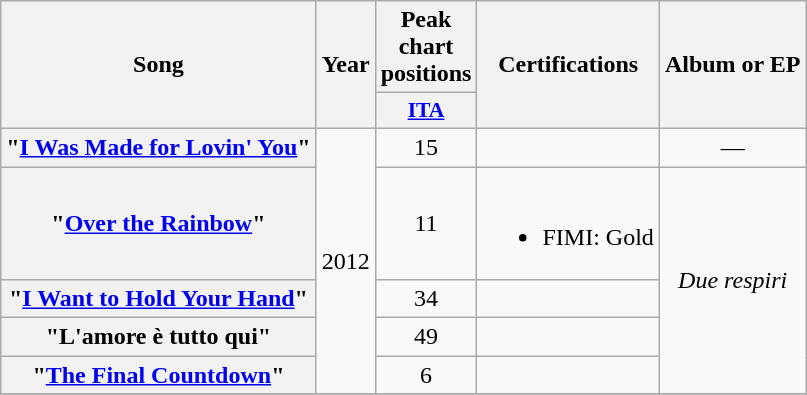<table class="wikitable plainrowheaders" style="text-align:center;">
<tr>
<th scope="col" rowspan="2">Song</th>
<th scope="col" rowspan="2">Year</th>
<th scope="col" colspan="1">Peak chart positions</th>
<th scope="col" rowspan="2">Certifications</th>
<th scope="col" rowspan="2">Album or EP</th>
</tr>
<tr>
<th scope="col" style="width:3em;font-size:90%;"><a href='#'>ITA</a><br></th>
</tr>
<tr>
<th scope="row">"<a href='#'>I Was Made for Lovin' You</a>"</th>
<td rowspan="5">2012</td>
<td>15</td>
<td></td>
<td>—</td>
</tr>
<tr>
<th scope="row">"<a href='#'>Over the Rainbow</a>"</th>
<td>11</td>
<td><br><ul><li>FIMI: Gold</li></ul></td>
<td rowspan="4"><em>Due respiri</em></td>
</tr>
<tr>
<th scope="row">"<a href='#'>I Want to Hold Your Hand</a>"</th>
<td>34</td>
<td></td>
</tr>
<tr>
<th scope="row">"L'amore è tutto qui"</th>
<td>49</td>
<td></td>
</tr>
<tr>
<th scope="row">"<a href='#'>The Final Countdown</a>"</th>
<td>6</td>
<td></td>
</tr>
<tr>
</tr>
</table>
